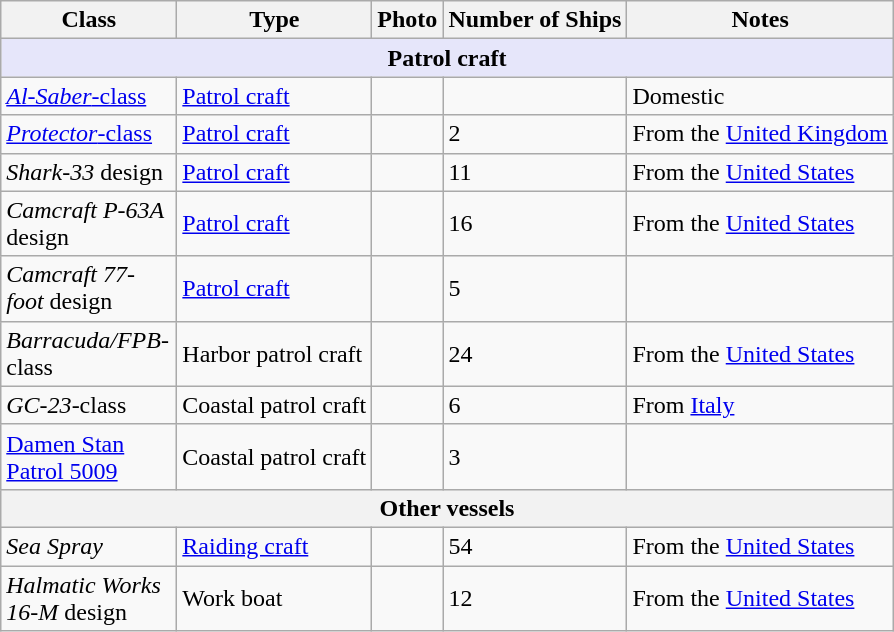<table class="wikitable">
<tr>
<th width="110">Class</th>
<th>Type</th>
<th>Photo</th>
<th>Number of Ships</th>
<th>Notes</th>
</tr>
<tr>
<th colspan="6" style="background: lavender;">Patrol craft</th>
</tr>
<tr>
<td><a href='#'><em>Al-Saber</em>-class</a></td>
<td><a href='#'>Patrol craft</a></td>
<td></td>
<td></td>
<td>Domestic</td>
</tr>
<tr>
<td><a href='#'><em>Protector</em>-class</a></td>
<td><a href='#'>Patrol craft</a></td>
<td></td>
<td>2</td>
<td>From the <a href='#'>United Kingdom</a></td>
</tr>
<tr>
<td><em>Shark-33</em> design</td>
<td><a href='#'>Patrol craft</a></td>
<td></td>
<td>11</td>
<td>From the <a href='#'>United States</a></td>
</tr>
<tr>
<td><em>Camcraft P-63A</em> design</td>
<td><a href='#'>Patrol craft</a></td>
<td></td>
<td>16</td>
<td>From the <a href='#'>United States</a></td>
</tr>
<tr>
<td><em>Camcraft 77-foot</em> design</td>
<td><a href='#'>Patrol craft</a></td>
<td></td>
<td>5</td>
<td></td>
</tr>
<tr>
<td><em>Barracuda/FPB</em>-class</td>
<td>Harbor patrol craft</td>
<td></td>
<td>24</td>
<td>From the <a href='#'>United States</a></td>
</tr>
<tr>
<td><em>GC-23</em>-class</td>
<td>Coastal patrol craft</td>
<td></td>
<td>6</td>
<td>From <a href='#'>Italy</a></td>
</tr>
<tr>
<td><a href='#'>Damen Stan Patrol 5009</a></td>
<td>Coastal patrol craft</td>
<td></td>
<td>3</td>
<td></td>
</tr>
<tr>
<th colspan="6">Other vessels</th>
</tr>
<tr>
<td><em>Sea Spray</em></td>
<td><a href='#'>Raiding craft</a></td>
<td></td>
<td>54</td>
<td>From the <a href='#'>United States</a></td>
</tr>
<tr>
<td><em>Halmatic Works 16-M</em> design</td>
<td>Work boat</td>
<td></td>
<td>12</td>
<td>From the <a href='#'>United States</a></td>
</tr>
</table>
